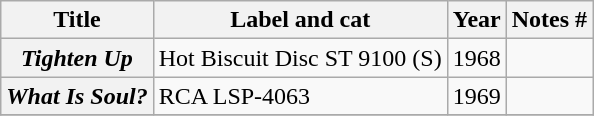<table class="wikitable plainrowheaders sortable">
<tr>
<th scope="col">Title</th>
<th scope="col">Label and cat</th>
<th scope="col">Year</th>
<th scope="col" class="unsortable">Notes #</th>
</tr>
<tr>
<th scope="row"><em>Tighten Up</em></th>
<td>Hot Biscuit Disc ST 9100 (S)</td>
<td>1968</td>
<td></td>
</tr>
<tr>
<th scope="row"><em>What Is Soul?</em></th>
<td>RCA LSP-4063</td>
<td>1969</td>
<td></td>
</tr>
<tr>
</tr>
</table>
